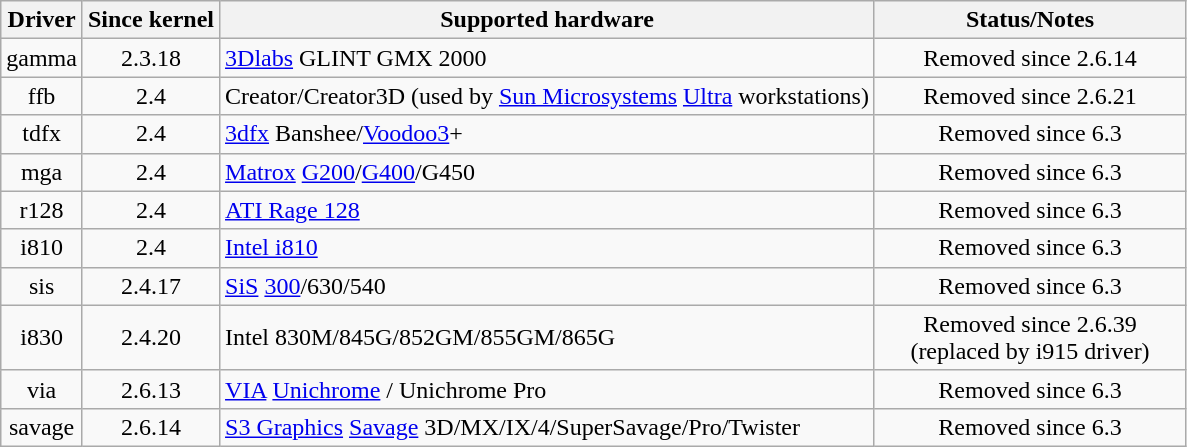<table class="wikitable" style="text-align:center">
<tr>
<th>Driver</th>
<th>Since kernel</th>
<th>Supported hardware</th>
<th>Status/Notes</th>
</tr>
<tr>
<td>gamma</td>
<td>2.3.18</td>
<td style="text-align:left;"><a href='#'>3Dlabs</a> GLINT GMX 2000</td>
<td>Removed since 2.6.14</td>
</tr>
<tr>
<td>ffb</td>
<td>2.4</td>
<td style="text-align:left;">Creator/Creator3D (used by <a href='#'>Sun Microsystems</a> <a href='#'>Ultra</a> workstations)</td>
<td>Removed since 2.6.21</td>
</tr>
<tr>
<td>tdfx</td>
<td>2.4</td>
<td style="text-align:left;"><a href='#'>3dfx</a> Banshee/<a href='#'>Voodoo3</a>+</td>
<td>Removed since 6.3</td>
</tr>
<tr>
<td>mga</td>
<td>2.4</td>
<td style="text-align:left;"><a href='#'>Matrox</a> <a href='#'>G200</a>/<a href='#'>G400</a>/G450</td>
<td>Removed since 6.3</td>
</tr>
<tr>
<td>r128</td>
<td>2.4</td>
<td style="text-align:left;"><a href='#'>ATI Rage 128</a></td>
<td>Removed since 6.3</td>
</tr>
<tr>
<td>i810</td>
<td>2.4</td>
<td style="text-align:left;"><a href='#'>Intel i810</a></td>
<td>Removed since 6.3</td>
</tr>
<tr>
<td>sis</td>
<td>2.4.17</td>
<td style="text-align:left;"><a href='#'>SiS</a> <a href='#'>300</a>/630/540</td>
<td>Removed since 6.3</td>
</tr>
<tr>
<td>i830</td>
<td>2.4.20</td>
<td style="text-align:left;">Intel 830M/845G/852GM/855GM/865G</td>
<td style="width:200px;">Removed since 2.6.39 (replaced by i915 driver)</td>
</tr>
<tr>
<td>via</td>
<td>2.6.13</td>
<td style="text-align:left;"><a href='#'>VIA</a> <a href='#'>Unichrome</a> / Unichrome Pro</td>
<td>Removed since 6.3</td>
</tr>
<tr>
<td>savage</td>
<td>2.6.14</td>
<td style="text-align:left;"><a href='#'>S3 Graphics</a> <a href='#'>Savage</a> 3D/MX/IX/4/SuperSavage/Pro/Twister</td>
<td>Removed since 6.3</td>
</tr>
</table>
